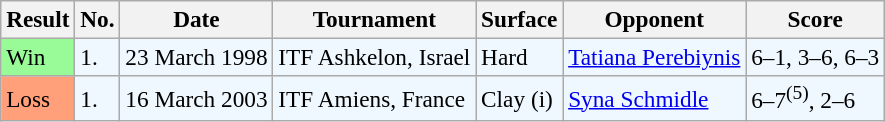<table class="sortable wikitable" style=font-size:97%>
<tr>
<th>Result</th>
<th>No.</th>
<th>Date</th>
<th>Tournament</th>
<th>Surface</th>
<th>Opponent</th>
<th class="unsortable">Score</th>
</tr>
<tr style="background:#f0f8ff;">
<td style="background:#98fb98;">Win</td>
<td>1.</td>
<td>23 March 1998</td>
<td>ITF Ashkelon, Israel</td>
<td>Hard</td>
<td> <a href='#'>Tatiana Perebiynis</a></td>
<td>6–1, 3–6, 6–3</td>
</tr>
<tr style="background:#f0f8ff;">
<td style="background:#ffa07a;">Loss</td>
<td>1.</td>
<td>16 March 2003</td>
<td>ITF Amiens, France</td>
<td>Clay (i)</td>
<td> <a href='#'>Syna Schmidle</a></td>
<td>6–7<sup>(5)</sup>, 2–6</td>
</tr>
</table>
